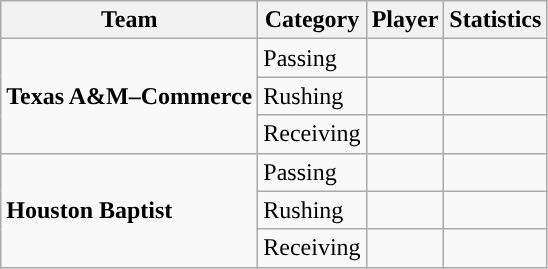<table class="wikitable" style="float: left;">
<tr>
<th>Team</th>
<th>Category</th>
<th>Player</th>
<th>Statistics</th>
</tr>
<tr>
<td rowspan=3><strong>Texas A&M–Commerce</strong></td>
<td>Passing</td>
<td></td>
<td></td>
</tr>
<tr>
<td>Rushing</td>
<td></td>
<td></td>
</tr>
<tr>
<td>Receiving</td>
<td></td>
<td></td>
</tr>
<tr>
<td rowspan=3><strong>Houston Baptist</strong></td>
<td>Passing</td>
<td></td>
<td></td>
</tr>
<tr>
<td>Rushing</td>
<td></td>
<td></td>
</tr>
<tr>
<td>Receiving</td>
<td></td>
<td></td>
</tr>
</table>
